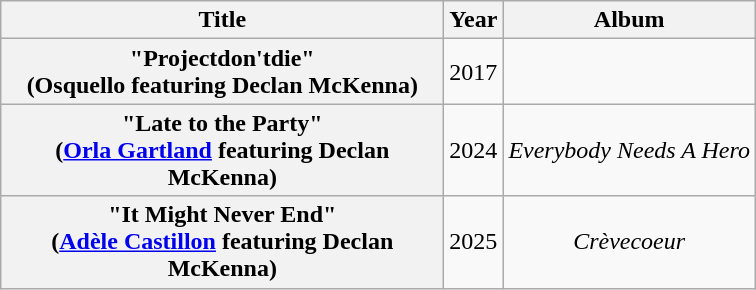<table class="wikitable plainrowheaders" style="text-align:center;">
<tr>
<th scope="col" style="width:18em;">Title</th>
<th scope="col" style="width:1em;">Year</th>
<th scope="col">Album</th>
</tr>
<tr>
<th scope="row">"Projectdon'tdie"<br><span>(Osquello featuring Declan McKenna)</span></th>
<td>2017</td>
<td></td>
</tr>
<tr>
<th scope="row">"Late to the Party"<br><span>(<a href='#'>Orla Gartland</a> featuring Declan McKenna)</span></th>
<td>2024</td>
<td><em>Everybody Needs A Hero</em></td>
</tr>
<tr>
<th scope="row">"It Might Never End"<br><span>(<a href='#'>Adèle Castillon</a> featuring Declan McKenna)</span></th>
<td>2025</td>
<td><em>Crèvecoeur</em></td>
</tr>
</table>
